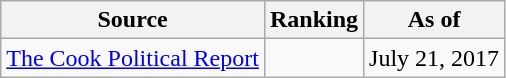<table class="wikitable" style="text-align:center">
<tr>
<th>Source</th>
<th>Ranking</th>
<th>As of</th>
</tr>
<tr>
<td align=left><a href='#'>The Cook Political Report</a></td>
<td></td>
<td>July 21, 2017</td>
</tr>
</table>
